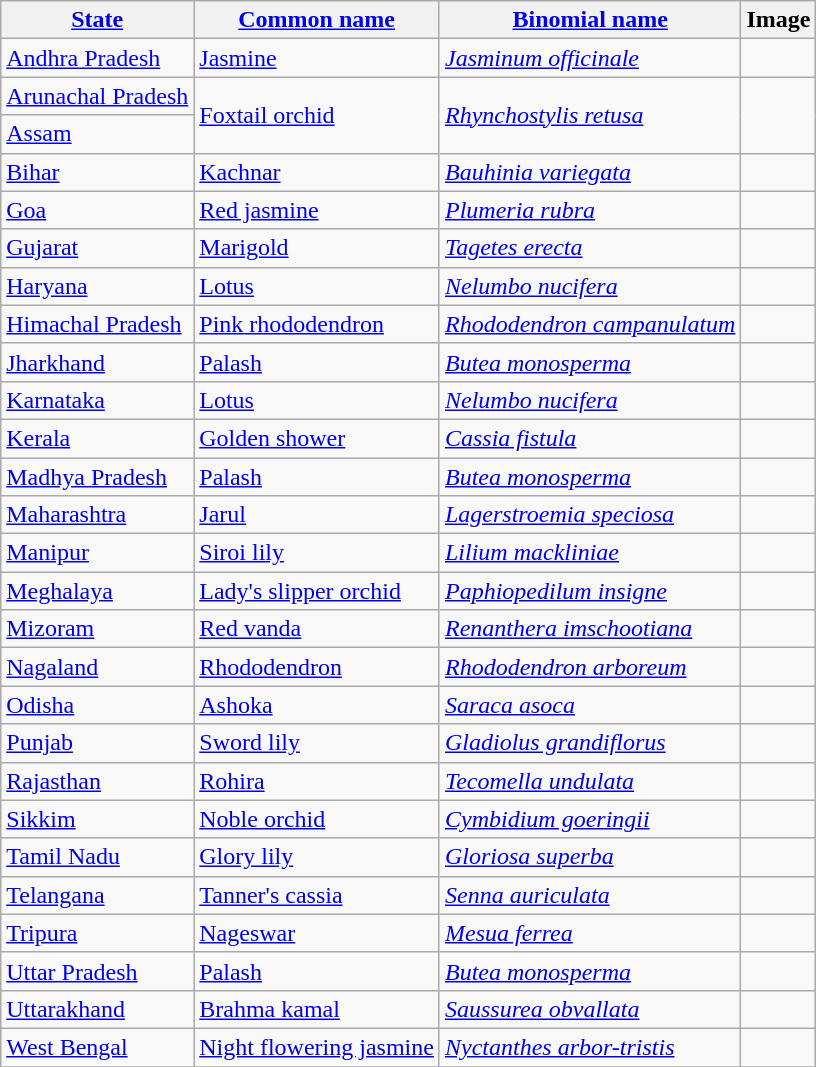<table class="wikitable sortable">
<tr>
<th><a href='#'>State</a></th>
<th><a href='#'>Common name</a></th>
<th><a href='#'>Binomial name</a></th>
<th>Image</th>
</tr>
<tr>
<td><a href='#'>Andhra Pradesh</a></td>
<td><a href='#'>Jasmine</a></td>
<td><em><a href='#'>Jasminum officinale</a></em></td>
<td></td>
</tr>
<tr>
<td><a href='#'>Arunachal Pradesh</a></td>
<td rowspan="2"><a href='#'>Foxtail orchid</a></td>
<td rowspan="2"><em><a href='#'>Rhynchostylis retusa</a></em></td>
<td rowspan="2"></td>
</tr>
<tr>
<td><a href='#'>Assam</a></td>
</tr>
<tr>
<td><a href='#'>Bihar</a></td>
<td><a href='#'>Kachnar</a></td>
<td><em><a href='#'>Bauhinia variegata</a></em></td>
<td></td>
</tr>
<tr>
<td><a href='#'>Goa</a></td>
<td><a href='#'>Red jasmine</a></td>
<td><em><a href='#'>Plumeria rubra</a></em></td>
<td></td>
</tr>
<tr>
<td><a href='#'>Gujarat</a></td>
<td><a href='#'>Marigold</a></td>
<td><em><a href='#'>Tagetes erecta</a></em></td>
<td></td>
</tr>
<tr>
<td><a href='#'>Haryana</a></td>
<td><a href='#'>Lotus</a></td>
<td><em><a href='#'>Nelumbo nucifera</a></em></td>
<td></td>
</tr>
<tr>
<td><a href='#'>Himachal Pradesh</a></td>
<td><a href='#'>Pink rhododendron</a></td>
<td><em><a href='#'>Rhododendron campanulatum</a></em></td>
<td></td>
</tr>
<tr>
<td><a href='#'>Jharkhand</a></td>
<td><a href='#'>Palash</a></td>
<td><em><a href='#'>Butea monosperma</a></em></td>
<td></td>
</tr>
<tr>
<td><a href='#'>Karnataka</a></td>
<td><a href='#'>Lotus</a></td>
<td><em><a href='#'>Nelumbo nucifera</a></em></td>
<td></td>
</tr>
<tr>
<td><a href='#'>Kerala</a></td>
<td><a href='#'>Golden shower</a></td>
<td><em><a href='#'>Cassia fistula</a></em></td>
<td></td>
</tr>
<tr>
<td><a href='#'>Madhya Pradesh</a></td>
<td><a href='#'>Palash</a></td>
<td><em><a href='#'>Butea monosperma</a></em></td>
<td></td>
</tr>
<tr>
<td><a href='#'>Maharashtra</a></td>
<td><a href='#'>Jarul</a></td>
<td><em><a href='#'>Lagerstroemia speciosa</a></em></td>
<td></td>
</tr>
<tr>
<td><a href='#'>Manipur</a></td>
<td><a href='#'>Siroi lily</a></td>
<td><em><a href='#'>Lilium mackliniae</a></em></td>
<td></td>
</tr>
<tr>
<td><a href='#'>Meghalaya</a></td>
<td><a href='#'>Lady's slipper orchid</a></td>
<td><em><a href='#'>Paphiopedilum insigne</a></em></td>
<td></td>
</tr>
<tr>
<td><a href='#'>Mizoram</a></td>
<td><a href='#'>Red vanda</a></td>
<td><em><a href='#'>Renanthera imschootiana</a></em></td>
<td></td>
</tr>
<tr>
<td><a href='#'>Nagaland</a></td>
<td><a href='#'>Rhododendron</a></td>
<td><em><a href='#'>Rhododendron arboreum</a></em></td>
<td></td>
</tr>
<tr>
<td><a href='#'>Odisha</a></td>
<td><a href='#'>Ashoka</a></td>
<td><em><a href='#'>Saraca asoca</a></em></td>
<td></td>
</tr>
<tr>
<td><a href='#'>Punjab</a></td>
<td><a href='#'>Sword lily</a></td>
<td><em><a href='#'>Gladiolus grandiflorus</a></em></td>
<td></td>
</tr>
<tr>
<td><a href='#'>Rajasthan</a></td>
<td><a href='#'>Rohira</a></td>
<td><em><a href='#'>Tecomella undulata</a></em></td>
<td></td>
</tr>
<tr>
<td><a href='#'>Sikkim</a></td>
<td><a href='#'>Noble orchid</a></td>
<td><em><a href='#'>Cymbidium goeringii</a></em></td>
<td></td>
</tr>
<tr>
<td><a href='#'>Tamil Nadu</a></td>
<td><a href='#'>Glory lily</a></td>
<td><em><a href='#'>Gloriosa superba</a></em></td>
<td></td>
</tr>
<tr>
<td><a href='#'>Telangana</a></td>
<td><a href='#'>Tanner's cassia</a></td>
<td><em><a href='#'>Senna auriculata</a></em></td>
<td></td>
</tr>
<tr>
<td><a href='#'>Tripura</a></td>
<td><a href='#'>Nageswar</a></td>
<td><em><a href='#'>Mesua ferrea</a></em></td>
<td></td>
</tr>
<tr>
<td><a href='#'>Uttar Pradesh</a></td>
<td><a href='#'>Palash</a></td>
<td><em><a href='#'>Butea monosperma</a></em></td>
<td></td>
</tr>
<tr>
<td><a href='#'>Uttarakhand</a></td>
<td><a href='#'>Brahma kamal</a></td>
<td><em><a href='#'>Saussurea obvallata</a></em></td>
<td></td>
</tr>
<tr>
<td><a href='#'>West Bengal</a></td>
<td><a href='#'>Night flowering jasmine</a></td>
<td><em><a href='#'>Nyctanthes arbor-tristis</a></em></td>
<td></td>
</tr>
<tr>
</tr>
</table>
